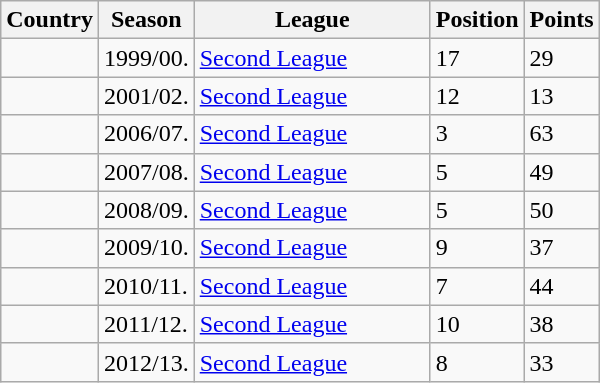<table class="wikitable">
<tr>
<th width="30"><strong>Country</strong></th>
<th width="50"><strong>Season</strong></th>
<th width="150"><strong>League</strong></th>
<th width="10"><strong>Position</strong></th>
<th width="15"><strong>Points</strong></th>
</tr>
<tr>
<td></td>
<td>1999/00.</td>
<td><a href='#'>Second League</a></td>
<td>17</td>
<td>29</td>
</tr>
<tr>
<td></td>
<td>2001/02.</td>
<td><a href='#'>Second League</a></td>
<td>12</td>
<td>13</td>
</tr>
<tr>
<td></td>
<td>2006/07.</td>
<td><a href='#'>Second League</a></td>
<td>3</td>
<td>63</td>
</tr>
<tr>
<td></td>
<td>2007/08.</td>
<td><a href='#'>Second League</a></td>
<td>5</td>
<td>49</td>
</tr>
<tr>
<td></td>
<td>2008/09.</td>
<td><a href='#'>Second League</a></td>
<td>5</td>
<td>50</td>
</tr>
<tr>
<td></td>
<td>2009/10.</td>
<td><a href='#'>Second League</a></td>
<td>9</td>
<td>37</td>
</tr>
<tr>
<td></td>
<td>2010/11.</td>
<td><a href='#'>Second League</a></td>
<td>7</td>
<td>44</td>
</tr>
<tr>
<td></td>
<td>2011/12.</td>
<td><a href='#'>Second League</a></td>
<td>10</td>
<td>38</td>
</tr>
<tr>
<td></td>
<td>2012/13.</td>
<td><a href='#'>Second League</a></td>
<td>8</td>
<td>33</td>
</tr>
</table>
